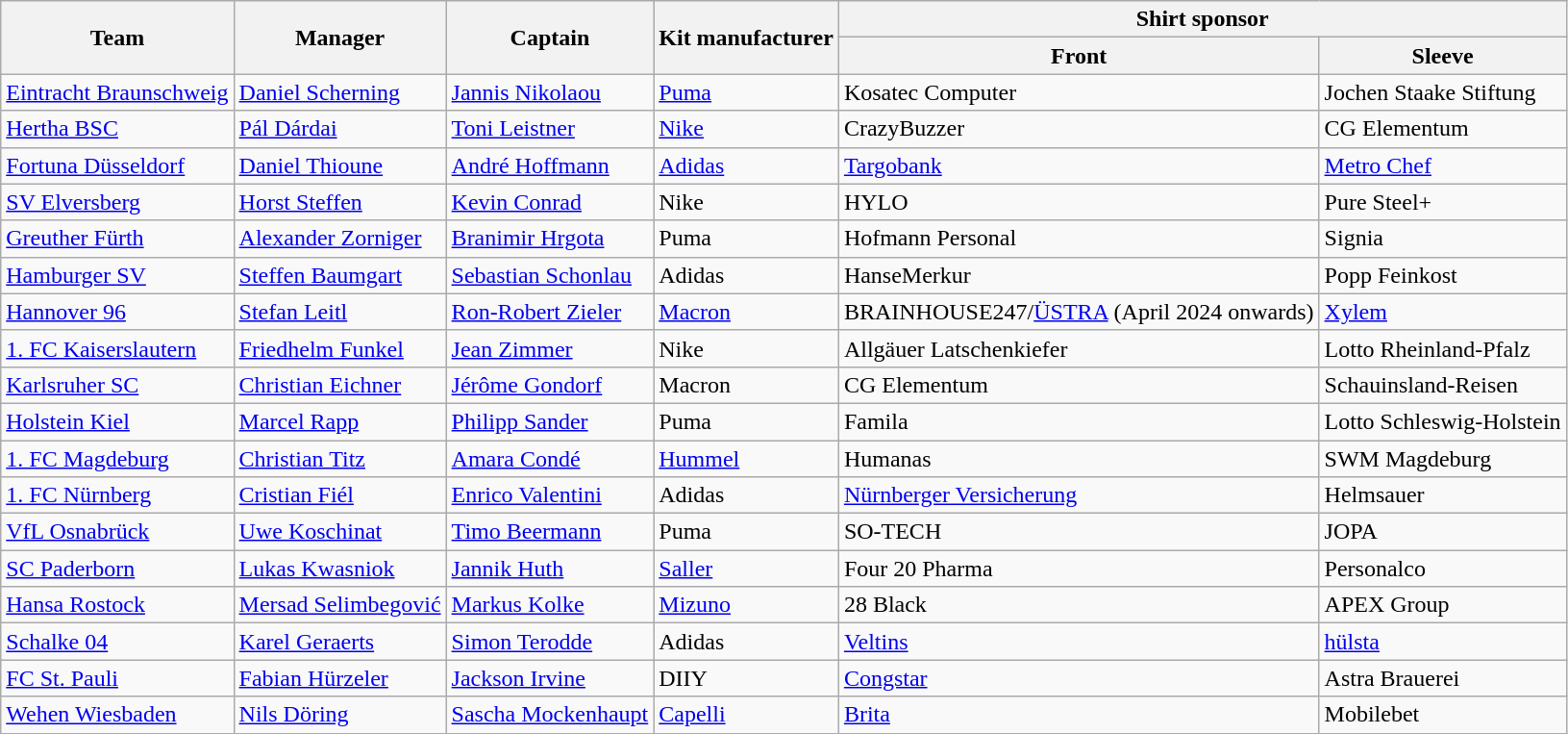<table class="wikitable sortable">
<tr>
<th rowspan="2">Team</th>
<th rowspan="2">Manager</th>
<th rowspan="2">Captain</th>
<th rowspan="2">Kit manufacturer</th>
<th colspan="2">Shirt sponsor</th>
</tr>
<tr>
<th>Front</th>
<th>Sleeve</th>
</tr>
<tr>
<td data-sort-value="Braunschweig"><a href='#'>Eintracht Braunschweig</a></td>
<td data-sort-value="Scherning, Daniel"> <a href='#'>Daniel Scherning</a></td>
<td data-sort-value="Nikolaou, Jannis"> <a href='#'>Jannis Nikolaou</a></td>
<td><a href='#'>Puma</a></td>
<td>Kosatec Computer</td>
<td>Jochen Staake Stiftung</td>
</tr>
<tr>
<td data-sort-value="Berlin, Hertha"><a href='#'>Hertha BSC</a></td>
<td data-sort-value="Dardai, Pal"> <a href='#'>Pál Dárdai</a></td>
<td data-sort-value="Leistner, Toni"> <a href='#'>Toni Leistner</a></td>
<td><a href='#'>Nike</a></td>
<td>CrazyBuzzer</td>
<td>CG Elementum</td>
</tr>
<tr>
<td data-sort-value="Düsseldorf"><a href='#'>Fortuna Düsseldorf</a></td>
<td data-sort-value="Thioune, Daniel"> <a href='#'>Daniel Thioune</a></td>
<td data-sort-value="Hoffmann, Andre"> <a href='#'>André Hoffmann</a></td>
<td><a href='#'>Adidas</a></td>
<td><a href='#'>Targobank</a></td>
<td><a href='#'>Metro Chef</a></td>
</tr>
<tr>
<td data-sort-value="Elversberg"><a href='#'>SV Elversberg</a></td>
<td data-sort-value="Steffen, Horst"> <a href='#'>Horst Steffen</a></td>
<td data-sort-value="Conrad, Kevin"> <a href='#'>Kevin Conrad</a></td>
<td>Nike</td>
<td>HYLO</td>
<td>Pure Steel+</td>
</tr>
<tr>
<td data-sort-value="Furth"><a href='#'>Greuther Fürth</a></td>
<td data-sort-value="Zorniger, Alexander"> <a href='#'>Alexander Zorniger</a></td>
<td data-sort-value="Hrgota, Branimir"> <a href='#'>Branimir Hrgota</a></td>
<td>Puma</td>
<td>Hofmann Personal</td>
<td>Signia</td>
</tr>
<tr>
<td data-sort-value="Hamburg"><a href='#'>Hamburger SV</a></td>
<td data-sort-value="Baumgart, Steffen"> <a href='#'>Steffen Baumgart</a></td>
<td data-sort-value="Schonlau, Sebastian"> <a href='#'>Sebastian Schonlau</a></td>
<td>Adidas</td>
<td>HanseMerkur</td>
<td>Popp Feinkost</td>
</tr>
<tr>
<td data-sort-value="Hannover"><a href='#'>Hannover 96</a></td>
<td data-sort-value="Leitl, Stefan"> <a href='#'>Stefan Leitl</a></td>
<td data-sort-value="Zieler, Ron-Robert"> <a href='#'>Ron-Robert Zieler</a></td>
<td><a href='#'>Macron</a></td>
<td>BRAINHOUSE247/<a href='#'>ÜSTRA</a> (April 2024 onwards)</td>
<td><a href='#'>Xylem</a></td>
</tr>
<tr>
<td data-sort-value="Kaiserslautern"><a href='#'>1. FC Kaiserslautern</a></td>
<td data-sort-value="Funkel, Friedhelm"> <a href='#'>Friedhelm Funkel</a></td>
<td data-sort-value="Zimmer, Jean"> <a href='#'>Jean Zimmer</a></td>
<td>Nike</td>
<td>Allgäuer Latschenkiefer</td>
<td>Lotto Rheinland-Pfalz</td>
</tr>
<tr>
<td data-sort-value="Karlsruhe"><a href='#'>Karlsruher SC</a></td>
<td data-sort-value="Eichner, Christian"> <a href='#'>Christian Eichner</a></td>
<td data-sort-value="Gondorf, Jerome"> <a href='#'>Jérôme Gondorf</a></td>
<td>Macron</td>
<td>CG Elementum</td>
<td>Schauinsland-Reisen</td>
</tr>
<tr>
<td data-sort-value="Kiel"><a href='#'>Holstein Kiel</a></td>
<td data-sort-value="Rapp, Marcel"> <a href='#'>Marcel Rapp</a></td>
<td data-sort-value="Sander, Philipp"> <a href='#'>Philipp Sander</a></td>
<td>Puma</td>
<td>Famila</td>
<td>Lotto Schleswig-Holstein</td>
</tr>
<tr>
<td data-sort-value="Magdeburg"><a href='#'>1. FC Magdeburg</a></td>
<td data-sort-value="Titz, Christian"> <a href='#'>Christian Titz</a></td>
<td data-sort-value="Conde, Amara"> <a href='#'>Amara Condé</a></td>
<td><a href='#'>Hummel</a></td>
<td>Humanas</td>
<td>SWM Magdeburg</td>
</tr>
<tr>
<td data-sort-value="Nurnberg"><a href='#'>1. FC Nürnberg</a></td>
<td data-sort-value="Fiel, Christian"> <a href='#'>Cristian Fiél</a></td>
<td data-sort-value="Valentini, Enrico"> <a href='#'>Enrico Valentini</a></td>
<td>Adidas</td>
<td><a href='#'>Nürnberger Versicherung</a></td>
<td>Helmsauer</td>
</tr>
<tr>
<td data-sort-value="Osnabruck"><a href='#'>VfL Osnabrück</a></td>
<td data-sort-value="Koschinat, Uwe"> <a href='#'>Uwe Koschinat</a></td>
<td data-sort-value="Beermann, Timo"> <a href='#'>Timo Beermann</a></td>
<td>Puma</td>
<td>SO-TECH</td>
<td>JOPA</td>
</tr>
<tr>
<td data-sort-value="Paderborn"><a href='#'>SC Paderborn</a></td>
<td data-sort-value="Kwasniok, Lukas"> <a href='#'>Lukas Kwasniok</a></td>
<td data-sort-value="Huth, Jannik"> <a href='#'>Jannik Huth</a></td>
<td><a href='#'>Saller</a></td>
<td>Four 20 Pharma</td>
<td>Personalco</td>
</tr>
<tr>
<td data-sort-value="Rostock"><a href='#'>Hansa Rostock</a></td>
<td data-sort-value="Selimbegović, Mersad"> <a href='#'>Mersad Selimbegović</a></td>
<td data-sort-value="Kolke, Markus"> <a href='#'>Markus Kolke</a></td>
<td><a href='#'>Mizuno</a></td>
<td>28 Black</td>
<td>APEX Group</td>
</tr>
<tr>
<td data-sort-value="Schalke"><a href='#'>Schalke 04</a></td>
<td data-sort-value="Geraerts, Karel"> <a href='#'>Karel Geraerts</a></td>
<td data-sort-value="Terodde, Simon"> <a href='#'>Simon Terodde</a></td>
<td>Adidas</td>
<td><a href='#'>Veltins</a></td>
<td><a href='#'>hülsta</a></td>
</tr>
<tr>
<td data-sort-value="St Pauli"><a href='#'>FC St. Pauli</a></td>
<td data-sort-value="Hurzeler, Fabian"> <a href='#'>Fabian Hürzeler</a></td>
<td data-sort-value="Irvine, Jackson"> <a href='#'>Jackson Irvine</a></td>
<td>DIIY</td>
<td><a href='#'>Congstar</a></td>
<td>Astra Brauerei</td>
</tr>
<tr>
<td data-sort-value="Wehen Wiesbaden"><a href='#'>Wehen Wiesbaden</a></td>
<td data-sort-value="Doring, Nils"> <a href='#'>Nils Döring</a></td>
<td data-sort-value="Mockenhaupt, Sascha"> <a href='#'>Sascha Mockenhaupt</a></td>
<td><a href='#'>Capelli</a></td>
<td><a href='#'>Brita</a></td>
<td>Mobilebet</td>
</tr>
</table>
